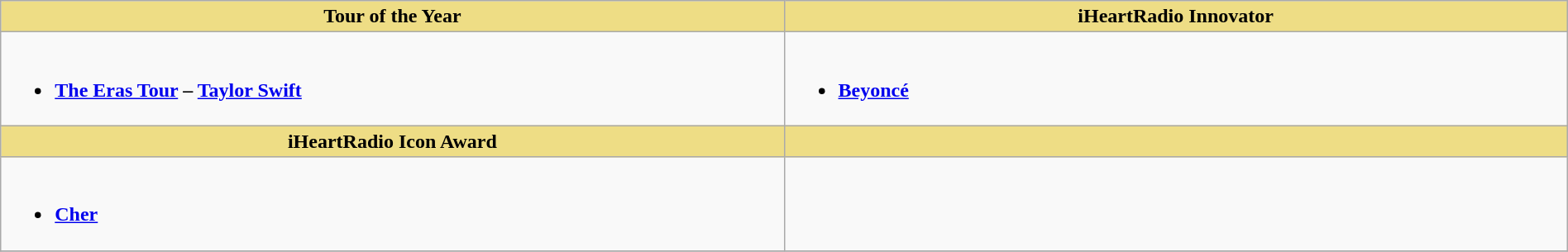<table class="wikitable" style="width:100%">
<tr>
<th style=background:#EEDd85; width="50%">Tour of the Year</th>
<th style=background:#EEDD85; width="50%">iHeartRadio Innovator</th>
</tr>
<tr>
<td valign="top"><br><ul><li><strong><a href='#'>The Eras Tour</a> – <a href='#'>Taylor Swift</a></strong></li></ul></td>
<td valign="top"><br><ul><li><strong><a href='#'>Beyoncé</a></strong></li></ul></td>
</tr>
<tr>
<th style="background:#EEDD85;" width="50%">iHeartRadio Icon Award</th>
<th style="background:#EEDD85;" width="50%"></th>
</tr>
<tr>
<td valign="top"><br><ul><li><strong><a href='#'>Cher</a></strong></li></ul></td>
<td style="vertical-align:top"></td>
</tr>
<tr>
</tr>
</table>
